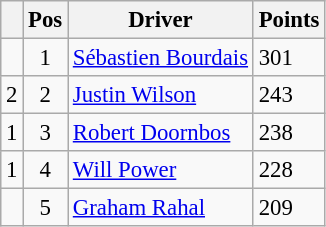<table class="wikitable" style="font-size: 95%;">
<tr>
<th></th>
<th>Pos</th>
<th>Driver</th>
<th>Points</th>
</tr>
<tr>
<td align="left"></td>
<td align="center">1</td>
<td> <a href='#'>Sébastien Bourdais</a></td>
<td align="left">301</td>
</tr>
<tr>
<td align="left"> 2</td>
<td align="center">2</td>
<td> <a href='#'>Justin Wilson</a></td>
<td align="left">243</td>
</tr>
<tr>
<td align="left"> 1</td>
<td align="center">3</td>
<td> <a href='#'>Robert Doornbos</a></td>
<td align="left">238</td>
</tr>
<tr>
<td align="left"> 1</td>
<td align="center">4</td>
<td> <a href='#'>Will Power</a></td>
<td align="left">228</td>
</tr>
<tr>
<td align="left"></td>
<td align="center">5</td>
<td> <a href='#'>Graham Rahal</a></td>
<td align="left">209</td>
</tr>
</table>
